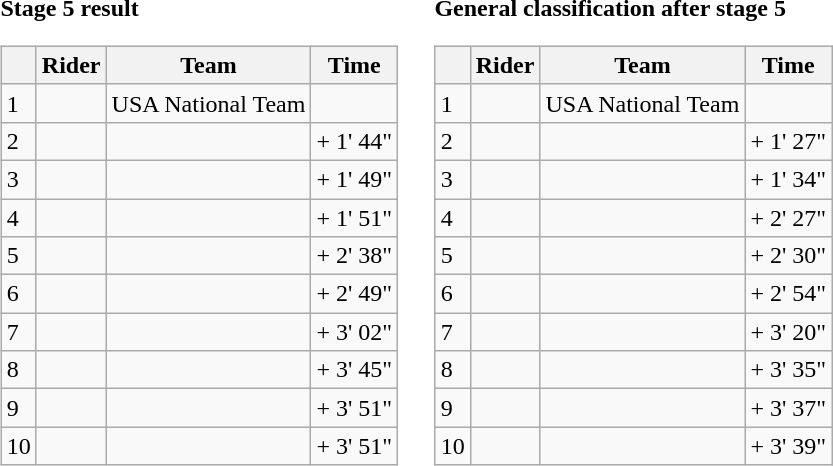<table>
<tr>
<td><strong>Stage 5 result</strong><br><table class="wikitable">
<tr>
<th></th>
<th>Rider</th>
<th>Team</th>
<th>Time</th>
</tr>
<tr>
<td>1</td>
<td></td>
<td>USA National Team</td>
<td align="right"></td>
</tr>
<tr>
<td>2</td>
<td></td>
<td></td>
<td align="right">+ 1' 44"</td>
</tr>
<tr>
<td>3</td>
<td></td>
<td></td>
<td align="right">+ 1' 49"</td>
</tr>
<tr>
<td>4</td>
<td> </td>
<td></td>
<td align="right">+ 1' 51"</td>
</tr>
<tr>
<td>5</td>
<td></td>
<td></td>
<td align="right">+ 2' 38"</td>
</tr>
<tr>
<td>6</td>
<td></td>
<td></td>
<td align="right">+ 2' 49"</td>
</tr>
<tr>
<td>7</td>
<td></td>
<td></td>
<td align="right">+ 3' 02"</td>
</tr>
<tr>
<td>8</td>
<td></td>
<td></td>
<td align="right">+ 3' 45"</td>
</tr>
<tr>
<td>9</td>
<td></td>
<td></td>
<td align="right">+ 3' 51"</td>
</tr>
<tr>
<td>10</td>
<td></td>
<td></td>
<td align="right">+ 3' 51"</td>
</tr>
</table>
</td>
<td></td>
<td><strong>General classification after stage 5</strong><br><table class="wikitable">
<tr>
<th></th>
<th>Rider</th>
<th>Team</th>
<th>Time</th>
</tr>
<tr>
<td>1</td>
<td> </td>
<td>USA National Team</td>
<td align="right"></td>
</tr>
<tr>
<td>2</td>
<td> </td>
<td></td>
<td align="right">+ 1' 27"</td>
</tr>
<tr>
<td>3</td>
<td></td>
<td></td>
<td align="right">+ 1' 34"</td>
</tr>
<tr>
<td>4</td>
<td></td>
<td></td>
<td align="right">+ 2' 27"</td>
</tr>
<tr>
<td>5</td>
<td> </td>
<td></td>
<td align="right">+ 2' 30"</td>
</tr>
<tr>
<td>6</td>
<td></td>
<td></td>
<td align="right">+ 2' 54"</td>
</tr>
<tr>
<td>7</td>
<td> </td>
<td></td>
<td align="right">+ 3' 20"</td>
</tr>
<tr>
<td>8</td>
<td></td>
<td></td>
<td align="right">+ 3' 35"</td>
</tr>
<tr>
<td>9</td>
<td></td>
<td></td>
<td align="right">+ 3' 37"</td>
</tr>
<tr>
<td>10</td>
<td></td>
<td></td>
<td align="right">+ 3' 39"</td>
</tr>
</table>
</td>
</tr>
</table>
